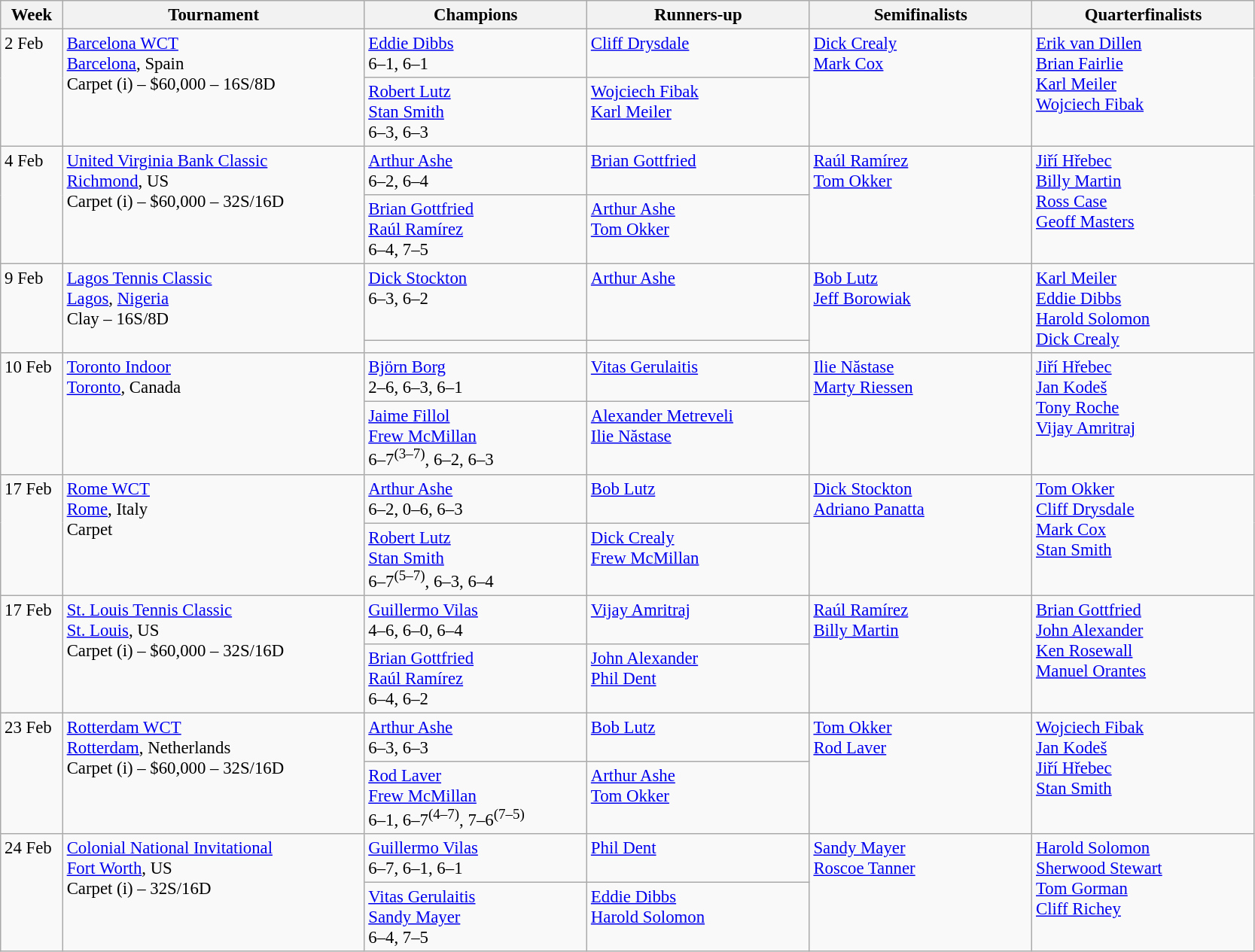<table class=wikitable style=font-size:95%>
<tr>
<th style="width:48px;">Week</th>
<th style="width:260px;">Tournament</th>
<th style="width:190px;">Champions</th>
<th style="width:190px;">Runners-up</th>
<th style="width:190px;">Semifinalists</th>
<th style="width:190px;">Quarterfinalists</th>
</tr>
<tr valign=top>
<td rowspan=2>2 Feb</td>
<td rowspan=2><a href='#'>Barcelona WCT</a><br><a href='#'>Barcelona</a>, Spain <br> Carpet (i) – $60,000 – 16S/8D</td>
<td> <a href='#'>Eddie Dibbs</a><br>6–1, 6–1</td>
<td> <a href='#'>Cliff Drysdale</a></td>
<td rowspan=2> <a href='#'>Dick Crealy</a><br> <a href='#'>Mark Cox</a></td>
<td rowspan=2> <a href='#'>Erik van Dillen</a><br> <a href='#'>Brian Fairlie</a><br> <a href='#'>Karl Meiler</a><br> <a href='#'>Wojciech Fibak</a></td>
</tr>
<tr valign=top>
<td> <a href='#'>Robert Lutz</a><br> <a href='#'>Stan Smith</a><br>6–3, 6–3</td>
<td> <a href='#'>Wojciech Fibak</a><br> <a href='#'>Karl Meiler</a></td>
</tr>
<tr valign=top>
<td rowspan=2>4 Feb</td>
<td rowspan=2><a href='#'>United Virginia Bank Classic</a><br><a href='#'>Richmond</a>, US<br>Carpet (i) – $60,000 – 32S/16D</td>
<td> <a href='#'>Arthur Ashe</a><br>6–2, 6–4</td>
<td> <a href='#'>Brian Gottfried</a></td>
<td rowspan=2> <a href='#'>Raúl Ramírez</a><br> <a href='#'>Tom Okker</a></td>
<td rowspan=2> <a href='#'>Jiří Hřebec</a><br> <a href='#'>Billy Martin</a><br> <a href='#'>Ross Case</a><br> <a href='#'>Geoff Masters</a></td>
</tr>
<tr valign=top>
<td> <a href='#'>Brian Gottfried</a><br> <a href='#'>Raúl Ramírez</a><br>6–4, 7–5</td>
<td> <a href='#'>Arthur Ashe</a><br> <a href='#'>Tom Okker</a></td>
</tr>
<tr valign=top>
<td rowspan=2>9 Feb</td>
<td rowspan=2><a href='#'>Lagos Tennis Classic</a><br><a href='#'>Lagos</a>, <a href='#'>Nigeria</a><br>Clay – 16S/8D</td>
<td> <a href='#'>Dick Stockton</a><br>6–3, 6–2</td>
<td> <a href='#'>Arthur Ashe</a></td>
<td rowspan=2> <a href='#'>Bob Lutz</a><br> <a href='#'>Jeff Borowiak</a></td>
<td rowspan=2> <a href='#'>Karl Meiler</a><br> <a href='#'>Eddie Dibbs</a><br> <a href='#'>Harold Solomon</a><br> <a href='#'>Dick Crealy</a></td>
</tr>
<tr valign=top>
<td></td>
<td></td>
</tr>
<tr valign=top>
<td rowspan=2>10 Feb</td>
<td rowspan=2><a href='#'>Toronto Indoor</a><br><a href='#'>Toronto</a>, Canada</td>
<td> <a href='#'>Björn Borg</a><br>2–6, 6–3, 6–1</td>
<td> <a href='#'>Vitas Gerulaitis</a></td>
<td rowspan=2> <a href='#'>Ilie Năstase</a><br> <a href='#'>Marty Riessen</a></td>
<td rowspan=2> <a href='#'>Jiří Hřebec</a><br> <a href='#'>Jan Kodeš</a><br> <a href='#'>Tony Roche</a><br> <a href='#'>Vijay Amritraj</a></td>
</tr>
<tr valign=top>
<td> <a href='#'>Jaime Fillol</a><br> <a href='#'>Frew McMillan</a><br>6–7<sup>(3–7)</sup>, 6–2, 6–3</td>
<td> <a href='#'>Alexander Metreveli</a><br> <a href='#'>Ilie Năstase</a></td>
</tr>
<tr valign=top>
<td rowspan=2>17 Feb</td>
<td rowspan=2><a href='#'>Rome WCT</a><br><a href='#'>Rome</a>, Italy<br>Carpet</td>
<td> <a href='#'>Arthur Ashe</a><br>6–2, 0–6, 6–3</td>
<td> <a href='#'>Bob Lutz</a></td>
<td rowspan=2> <a href='#'>Dick Stockton</a><br> <a href='#'>Adriano Panatta</a></td>
<td rowspan=2> <a href='#'>Tom Okker</a><br> <a href='#'>Cliff Drysdale</a><br> <a href='#'>Mark Cox</a><br> <a href='#'>Stan Smith</a></td>
</tr>
<tr valign=top>
<td> <a href='#'>Robert Lutz</a><br> <a href='#'>Stan Smith</a><br>6–7<sup>(5–7)</sup>, 6–3, 6–4</td>
<td> <a href='#'>Dick Crealy</a><br> <a href='#'>Frew McMillan</a></td>
</tr>
<tr valign=top>
<td rowspan=2>17 Feb</td>
<td rowspan=2><a href='#'>St. Louis Tennis Classic</a><br><a href='#'>St. Louis</a>, US<br> Carpet (i) – $60,000 – 32S/16D</td>
<td> <a href='#'>Guillermo Vilas</a><br>4–6, 6–0, 6–4</td>
<td> <a href='#'>Vijay Amritraj</a></td>
<td rowspan=2> <a href='#'>Raúl Ramírez</a><br> <a href='#'>Billy Martin</a></td>
<td rowspan=2> <a href='#'>Brian Gottfried</a><br> <a href='#'>John Alexander</a><br> <a href='#'>Ken Rosewall</a><br> <a href='#'>Manuel Orantes</a></td>
</tr>
<tr valign=top>
<td> <a href='#'>Brian Gottfried</a><br> <a href='#'>Raúl Ramírez</a><br>6–4, 6–2</td>
<td> <a href='#'>John Alexander</a><br> <a href='#'>Phil Dent</a></td>
</tr>
<tr valign=top>
<td rowspan=2>23 Feb</td>
<td rowspan=2><a href='#'>Rotterdam WCT</a><br><a href='#'>Rotterdam</a>, Netherlands<br>Carpet (i) – $60,000 – 32S/16D</td>
<td> <a href='#'>Arthur Ashe</a><br>6–3, 6–3</td>
<td> <a href='#'>Bob Lutz</a></td>
<td rowspan=2> <a href='#'>Tom Okker</a><br> <a href='#'>Rod Laver</a></td>
<td rowspan=2> <a href='#'>Wojciech Fibak</a><br> <a href='#'>Jan Kodeš</a><br> <a href='#'>Jiří Hřebec</a><br> <a href='#'>Stan Smith</a></td>
</tr>
<tr valign=top>
<td> <a href='#'>Rod Laver</a><br> <a href='#'>Frew McMillan</a><br>6–1, 6–7<sup>(4–7)</sup>, 7–6<sup>(7–5)</sup></td>
<td> <a href='#'>Arthur Ashe</a><br> <a href='#'>Tom Okker</a></td>
</tr>
<tr valign=top>
<td rowspan=2>24 Feb</td>
<td rowspan=2><a href='#'>Colonial National Invitational</a><br><a href='#'>Fort Worth</a>, US<br>Carpet (i) – 32S/16D</td>
<td> <a href='#'>Guillermo Vilas</a><br>6–7, 6–1, 6–1</td>
<td> <a href='#'>Phil Dent</a></td>
<td rowspan=2> <a href='#'>Sandy Mayer</a><br> <a href='#'>Roscoe Tanner</a></td>
<td rowspan=2> <a href='#'>Harold Solomon</a><br> <a href='#'>Sherwood Stewart</a><br> <a href='#'>Tom Gorman</a><br> <a href='#'>Cliff Richey</a></td>
</tr>
<tr valign=top>
<td> <a href='#'>Vitas Gerulaitis</a><br> <a href='#'>Sandy Mayer</a><br>6–4, 7–5</td>
<td> <a href='#'>Eddie Dibbs</a><br> <a href='#'>Harold Solomon</a></td>
</tr>
</table>
